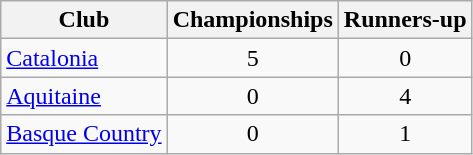<table class="wikitable" style="text-align: center">
<tr>
<th style = "background: ">Club</th>
<th style = "background: ">Championships</th>
<th style = "background: ">Runners-up</th>
</tr>
<tr Align = "left">
<td> <a href='#'>Catalonia</a></td>
<td align = "center">5</td>
<td align = "center">0</td>
</tr>
<tr Align = "left">
<td> <a href='#'>Aquitaine</a></td>
<td align = "center">0</td>
<td align = "center">4</td>
</tr>
<tr Align = "left">
<td> <a href='#'>Basque Country</a></td>
<td align = "center">0</td>
<td align = "center">1</td>
</tr>
</table>
